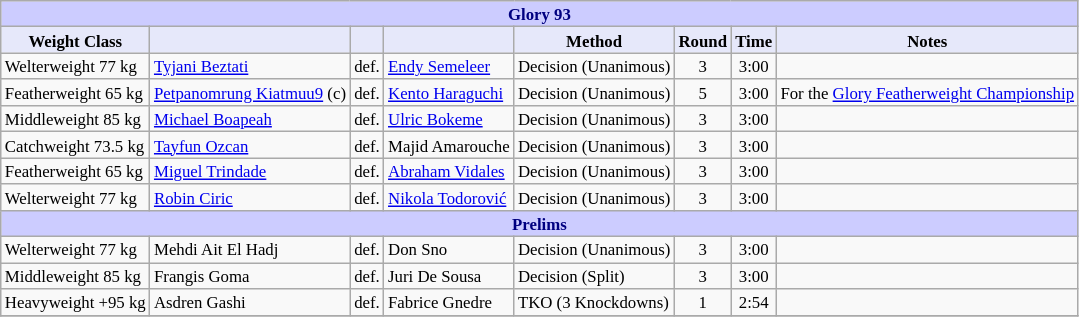<table class="wikitable" style="font-size: 70%;">
<tr>
<th colspan="8" style="background-color: #ccf; color: #000080; text-align: center;"><strong>Glory 93</strong></th>
</tr>
<tr>
<th colspan="1" style="background-color: #E6E8FA; color: #000000; text-align: center;">Weight Class</th>
<th colspan="1" style="background-color: #E6E8FA; color: #000000; text-align: center;"></th>
<th colspan="1" style="background-color: #E6E8FA; color: #000000; text-align: center;"></th>
<th colspan="1" style="background-color: #E6E8FA; color: #000000; text-align: center;"></th>
<th colspan="1" style="background-color: #E6E8FA; color: #000000; text-align: center;">Method</th>
<th colspan="1" style="background-color: #E6E8FA; color: #000000; text-align: center;">Round</th>
<th colspan="1" style="background-color: #E6E8FA; color: #000000; text-align: center;">Time</th>
<th colspan="1" style="background-color: #E6E8FA; color: #000000; text-align: center;">Notes</th>
</tr>
<tr>
<td>Welterweight 77 kg</td>
<td> <a href='#'>Tyjani Beztati</a></td>
<td align=center>def.</td>
<td> <a href='#'>Endy Semeleer</a></td>
<td>Decision (Unanimous)</td>
<td align=center>3</td>
<td align=center>3:00</td>
<td></td>
</tr>
<tr>
<td>Featherweight 65 kg</td>
<td> <a href='#'>Petpanomrung Kiatmuu9</a> (c)</td>
<td align=center>def.</td>
<td> <a href='#'>Kento Haraguchi</a></td>
<td>Decision (Unanimous)</td>
<td align=center>5</td>
<td align=center>3:00</td>
<td>For the <a href='#'>Glory Featherweight Championship</a></td>
</tr>
<tr>
<td>Middleweight 85 kg</td>
<td> <a href='#'>Michael Boapeah</a></td>
<td align=center>def.</td>
<td> <a href='#'>Ulric Bokeme</a></td>
<td>Decision (Unanimous)</td>
<td align=center>3</td>
<td align=center>3:00</td>
<td></td>
</tr>
<tr>
<td>Catchweight 73.5 kg</td>
<td> <a href='#'>Tayfun Ozcan</a></td>
<td align=center>def.</td>
<td> Majid Amarouche</td>
<td>Decision (Unanimous)</td>
<td align=center>3</td>
<td align=center>3:00</td>
<td></td>
</tr>
<tr>
<td>Featherweight 65 kg</td>
<td> <a href='#'>Miguel Trindade</a></td>
<td align=center>def.</td>
<td> <a href='#'>Abraham Vidales</a></td>
<td>Decision (Unanimous)</td>
<td align=center>3</td>
<td align=center>3:00</td>
<td></td>
</tr>
<tr>
<td>Welterweight 77 kg</td>
<td> <a href='#'>Robin Ciric</a></td>
<td align=center>def.</td>
<td> <a href='#'>Nikola Todorović</a></td>
<td>Decision (Unanimous)</td>
<td align=center>3</td>
<td align=center>3:00</td>
<td></td>
</tr>
<tr>
<th colspan="8" style="background-color: #ccf; color: #000080; text-align: center;"><strong>Prelims</strong></th>
</tr>
<tr>
<td>Welterweight 77 kg</td>
<td> Mehdi Ait El Hadj</td>
<td align=center>def.</td>
<td> Don Sno</td>
<td>Decision (Unanimous)</td>
<td align=center>3</td>
<td align=center>3:00</td>
<td></td>
</tr>
<tr>
<td>Middleweight 85 kg</td>
<td> Frangis Goma</td>
<td align=center>def.</td>
<td> Juri De Sousa</td>
<td>Decision (Split)</td>
<td align=center>3</td>
<td align=center>3:00</td>
<td></td>
</tr>
<tr>
<td>Heavyweight +95 kg</td>
<td> Asdren Gashi</td>
<td align=center>def.</td>
<td> Fabrice Gnedre</td>
<td>TKO (3 Knockdowns)</td>
<td align=center>1</td>
<td align=center>2:54</td>
<td></td>
</tr>
<tr>
</tr>
</table>
